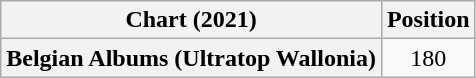<table class="wikitable plainrowheaders" style="text-align:center">
<tr>
<th scope="col">Chart (2021)</th>
<th scope="col">Position</th>
</tr>
<tr>
<th scope="row">Belgian Albums (Ultratop Wallonia)</th>
<td>180</td>
</tr>
</table>
